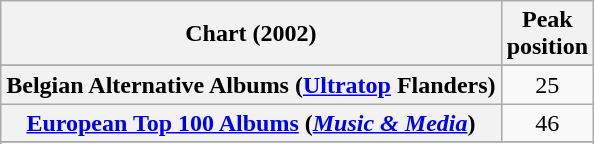<table class="wikitable sortable plainrowheaders" style="text-align:center;" border="1">
<tr>
<th scope="col">Chart (2002)</th>
<th scope="col">Peak<br>position</th>
</tr>
<tr>
</tr>
<tr>
<th scope="row">Belgian Alternative Albums (<a href='#'>Ultratop</a> Flanders)</th>
<td>25</td>
</tr>
<tr>
<th scope="row"><a href='#'>European Top 100 Albums</a> (<em><a href='#'>Music & Media</a></em>)</th>
<td>46</td>
</tr>
<tr>
</tr>
<tr>
</tr>
<tr>
</tr>
</table>
